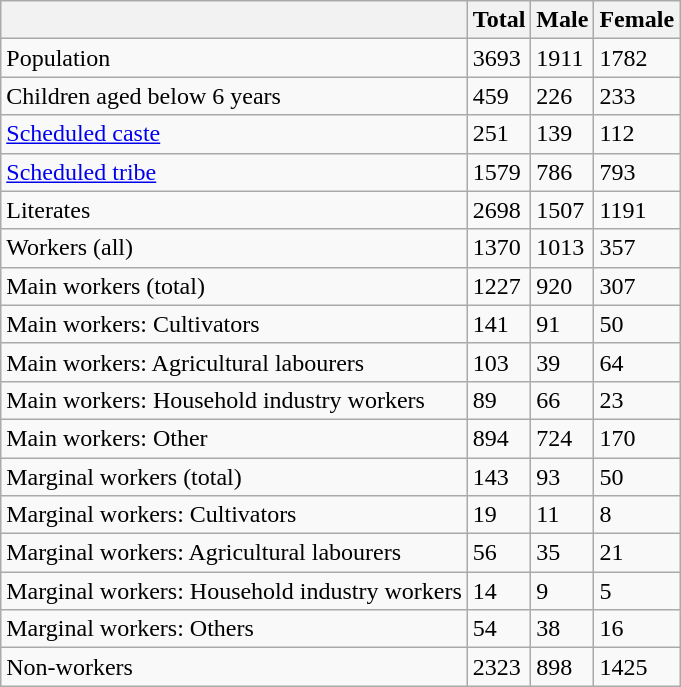<table class="wikitable sortable">
<tr>
<th></th>
<th>Total</th>
<th>Male</th>
<th>Female</th>
</tr>
<tr>
<td>Population</td>
<td>3693</td>
<td>1911</td>
<td>1782</td>
</tr>
<tr>
<td>Children aged below 6 years</td>
<td>459</td>
<td>226</td>
<td>233</td>
</tr>
<tr>
<td><a href='#'>Scheduled caste</a></td>
<td>251</td>
<td>139</td>
<td>112</td>
</tr>
<tr>
<td><a href='#'>Scheduled tribe</a></td>
<td>1579</td>
<td>786</td>
<td>793</td>
</tr>
<tr>
<td>Literates</td>
<td>2698</td>
<td>1507</td>
<td>1191</td>
</tr>
<tr>
<td>Workers (all)</td>
<td>1370</td>
<td>1013</td>
<td>357</td>
</tr>
<tr>
<td>Main workers (total)</td>
<td>1227</td>
<td>920</td>
<td>307</td>
</tr>
<tr>
<td>Main workers: Cultivators</td>
<td>141</td>
<td>91</td>
<td>50</td>
</tr>
<tr>
<td>Main workers: Agricultural labourers</td>
<td>103</td>
<td>39</td>
<td>64</td>
</tr>
<tr>
<td>Main workers: Household industry workers</td>
<td>89</td>
<td>66</td>
<td>23</td>
</tr>
<tr>
<td>Main workers: Other</td>
<td>894</td>
<td>724</td>
<td>170</td>
</tr>
<tr>
<td>Marginal workers (total)</td>
<td>143</td>
<td>93</td>
<td>50</td>
</tr>
<tr>
<td>Marginal workers: Cultivators</td>
<td>19</td>
<td>11</td>
<td>8</td>
</tr>
<tr>
<td>Marginal workers: Agricultural labourers</td>
<td>56</td>
<td>35</td>
<td>21</td>
</tr>
<tr>
<td>Marginal workers: Household industry workers</td>
<td>14</td>
<td>9</td>
<td>5</td>
</tr>
<tr>
<td>Marginal workers: Others</td>
<td>54</td>
<td>38</td>
<td>16</td>
</tr>
<tr>
<td>Non-workers</td>
<td>2323</td>
<td>898</td>
<td>1425</td>
</tr>
</table>
